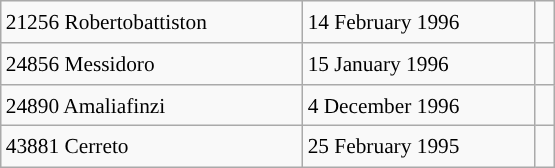<table class="wikitable" style="font-size: 89%; float: left; width: 26em; margin-right: 1em; height: 112px;">
<tr>
<td>21256 Robertobattiston</td>
<td>14 February 1996</td>
<td> </td>
</tr>
<tr>
<td>24856 Messidoro</td>
<td>15 January 1996</td>
<td> </td>
</tr>
<tr>
<td>24890 Amaliafinzi</td>
<td>4 December 1996</td>
<td> </td>
</tr>
<tr>
<td>43881 Cerreto</td>
<td>25 February 1995</td>
<td> </td>
</tr>
</table>
